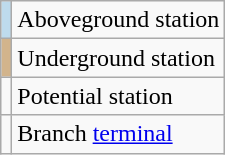<table class="wikitable sortable floatleft" style="font-size:100%">
<tr>
<td style="background-color:#BEDBED"></td>
<td>Aboveground station</td>
</tr>
<tr>
<td style="background-color:#D2B48C"></td>
<td>Underground station</td>
</tr>
<tr>
<td></td>
<td>Potential station</td>
</tr>
<tr>
<td></td>
<td>Branch <a href='#'>terminal</a></td>
</tr>
</table>
